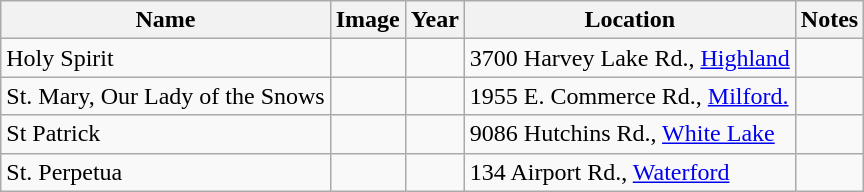<table class="wikitable sortable">
<tr>
<th>Name</th>
<th class="unsortable">Image</th>
<th>Year</th>
<th class="unsortable">Location</th>
<th class="unsortable">Notes</th>
</tr>
<tr>
<td>Holy Spirit</td>
<td></td>
<td></td>
<td>3700 Harvey Lake Rd., <a href='#'>Highland</a></td>
</tr>
<tr>
<td>St. Mary, Our Lady of the Snows</td>
<td></td>
<td></td>
<td>1955 E. Commerce Rd., <a href='#'>Milford.</a></td>
<td></td>
</tr>
<tr>
<td>St Patrick</td>
<td></td>
<td></td>
<td>9086 Hutchins Rd., <a href='#'>White Lake</a></td>
<td></td>
</tr>
<tr>
<td>St. Perpetua</td>
<td></td>
<td></td>
<td>134 Airport Rd., <a href='#'>Waterford</a></td>
<td></td>
</tr>
</table>
